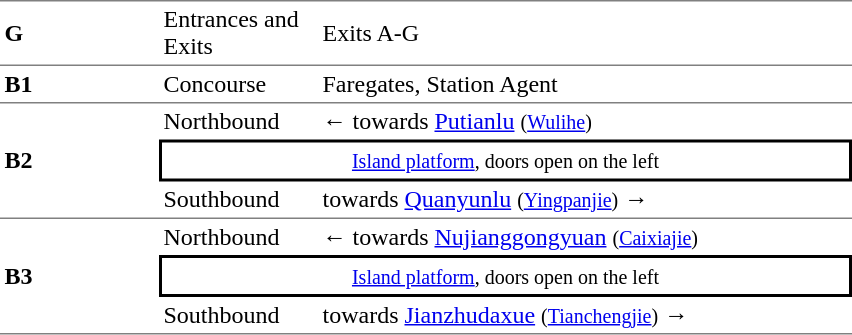<table cellspacing=0 cellpadding=3>
<tr>
<td style="border-top:solid 1px gray;border-bottom:solid 1px gray;" width=100><strong>G</strong></td>
<td style="border-top:solid 1px gray;border-bottom:solid 1px gray;" width=100>Entrances and Exits</td>
<td style="border-top:solid 1px gray;border-bottom:solid 1px gray;" width=350>Exits A-G</td>
</tr>
<tr>
<td style="border-bottom:solid 1px gray;"><strong>B1</strong></td>
<td style="border-bottom:solid 1px gray;">Concourse</td>
<td style="border-bottom:solid 1px gray;">Faregates, Station Agent</td>
</tr>
<tr>
<td style="border-bottom:solid 1px gray;" rowspan=3><strong>B2</strong></td>
<td>Northbound</td>
<td>←  towards <a href='#'>Putianlu</a> <small>(<a href='#'>Wulihe</a>)</small></td>
</tr>
<tr>
<td style="border-right:solid 2px black;border-left:solid 2px black;border-top:solid 2px black;border-bottom:solid 2px black;text-align:center;" colspan=2><small><a href='#'>Island platform</a>, doors open on the left</small></td>
</tr>
<tr>
<td style="border-bottom:solid 1px gray;">Southbound</td>
<td style="border-bottom:solid 1px gray;">  towards <a href='#'>Quanyunlu</a> <small>(<a href='#'>Yingpanjie</a>)</small> →</td>
</tr>
<tr>
<td style="border-bottom:solid 1px gray;" rowspan=3><strong>B3</strong></td>
<td>Northbound</td>
<td>←  towards <a href='#'>Nujianggongyuan</a> <small>(<a href='#'>Caixiajie</a>)</small></td>
</tr>
<tr>
<td style="border-right:solid 2px black;border-left:solid 2px black;border-top:solid 2px black;border-bottom:solid 2px black;text-align:center;" colspan=2><small><a href='#'>Island platform</a>, doors open on the left</small></td>
</tr>
<tr>
<td style="border-bottom:solid 1px gray;">Southbound</td>
<td style="border-bottom:solid 1px gray;">  towards <a href='#'>Jianzhudaxue</a> <small>(<a href='#'>Tianchengjie</a>)</small> →</td>
</tr>
</table>
